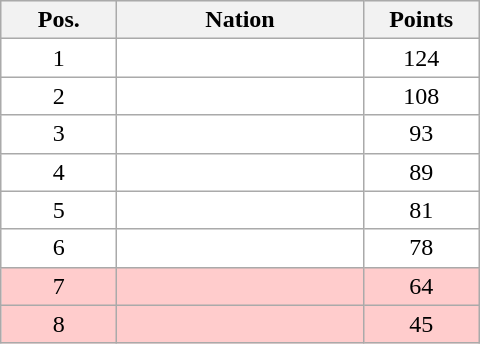<table class="wikitable gauche" cellspacing="1" style="width:320px;">
<tr style="text-align:center; background:#efefef;">
<th style="width:70px;">Pos.</th>
<th>Nation</th>
<th style="width:70px;">Points</th>
</tr>
<tr style="vertical-align:top; text-align:center; background:#fff;">
<td>1</td>
<td style="text-align:left;"></td>
<td>124</td>
</tr>
<tr style="vertical-align:top; text-align:center; background:#fff;">
<td>2</td>
<td style="text-align:left;"></td>
<td>108</td>
</tr>
<tr style="vertical-align:top; text-align:center; background:#fff;">
<td>3</td>
<td style="text-align:left;"></td>
<td>93</td>
</tr>
<tr style="vertical-align:top; text-align:center; background:#fff;">
<td>4</td>
<td style="text-align:left;"></td>
<td>89</td>
</tr>
<tr style="vertical-align:top; text-align:center; background:#fff;">
<td>5</td>
<td style="text-align:left;"></td>
<td>81</td>
</tr>
<tr style="vertical-align:top; text-align:center; background:#fff;">
<td>6</td>
<td style="text-align:left;"></td>
<td>78</td>
</tr>
<tr style="vertical-align:top; text-align:center; background:#ffcccc;">
<td>7</td>
<td style="text-align:left;"></td>
<td>64</td>
</tr>
<tr style="vertical-align:top; text-align:center; background:#ffcccc;">
<td>8</td>
<td style="text-align:left;"></td>
<td>45</td>
</tr>
</table>
